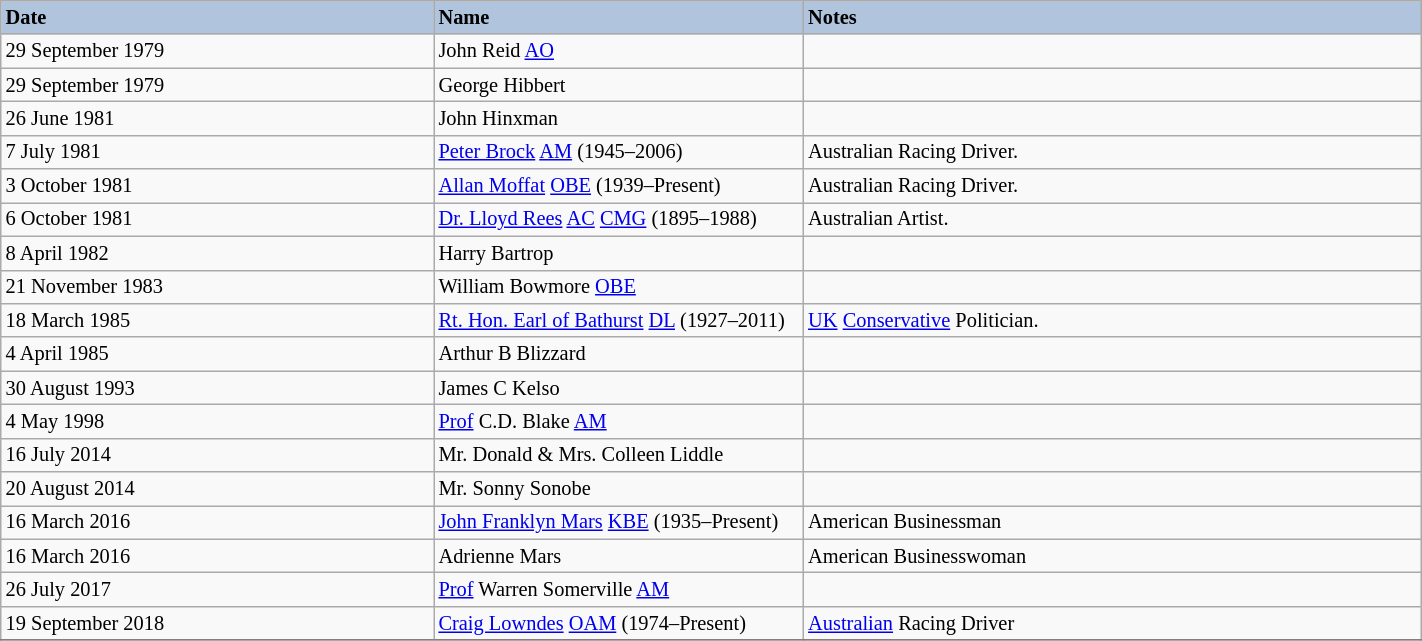<table class="wikitable" width="75%" style="font-size: 85%; border: gray solid 1px; border-collapse: collapse; text-align: middle;">
<tr>
<th style="text-align: left;background:#B0C4DE">Date</th>
<th width="240" style="text-align: left;background:#B0C4DE">Name</th>
<th style="text-align: left;background:#B0C4DE">Notes</th>
</tr>
<tr>
<td>29 September 1979</td>
<td>John Reid <a href='#'>AO</a></td>
<td></td>
</tr>
<tr>
<td>29 September 1979</td>
<td>George Hibbert</td>
<td></td>
</tr>
<tr>
<td>26 June 1981</td>
<td>John Hinxman</td>
<td></td>
</tr>
<tr>
<td>7 July 1981</td>
<td><a href='#'>Peter Brock</a> <a href='#'>AM</a> (1945–2006)</td>
<td>Australian Racing Driver.</td>
</tr>
<tr>
<td>3 October 1981</td>
<td><a href='#'>Allan Moffat</a> <a href='#'>OBE</a> (1939–Present)</td>
<td>Australian Racing Driver.</td>
</tr>
<tr>
<td>6 October 1981</td>
<td><a href='#'>Dr. Lloyd Rees</a> <a href='#'>AC</a> <a href='#'>CMG</a> (1895–1988)</td>
<td>Australian Artist.</td>
</tr>
<tr>
<td>8 April 1982</td>
<td>Harry Bartrop</td>
<td></td>
</tr>
<tr>
<td>21 November 1983</td>
<td>William Bowmore <a href='#'>OBE</a></td>
<td></td>
</tr>
<tr>
<td>18 March 1985</td>
<td><a href='#'>Rt. Hon. Earl of Bathurst</a> <a href='#'>DL</a> (1927–2011)</td>
<td><a href='#'>UK</a> <a href='#'>Conservative</a> Politician.</td>
</tr>
<tr>
<td>4 April 1985</td>
<td>Arthur B Blizzard</td>
<td></td>
</tr>
<tr>
<td>30 August 1993</td>
<td>James C Kelso</td>
<td></td>
</tr>
<tr>
<td>4 May 1998</td>
<td><a href='#'>Prof</a> C.D. Blake <a href='#'>AM</a></td>
<td></td>
</tr>
<tr>
<td>16 July 2014</td>
<td>Mr. Donald & Mrs. Colleen Liddle</td>
<td></td>
</tr>
<tr>
<td>20 August 2014</td>
<td>Mr. Sonny Sonobe</td>
<td></td>
</tr>
<tr>
<td>16 March 2016</td>
<td><a href='#'>John Franklyn Mars</a> <a href='#'>KBE</a> (1935–Present)</td>
<td>American Businessman</td>
</tr>
<tr>
<td>16 March 2016</td>
<td>Adrienne Mars</td>
<td>American Businesswoman</td>
</tr>
<tr>
<td>26 July 2017</td>
<td><a href='#'>Prof</a> Warren Somerville <a href='#'>AM</a></td>
<td></td>
</tr>
<tr>
<td>19 September 2018</td>
<td><a href='#'>Craig Lowndes</a> <a href='#'>OAM</a> (1974–Present)</td>
<td><a href='#'>Australian</a> Racing Driver</td>
</tr>
<tr>
</tr>
</table>
